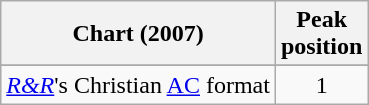<table class="wikitable sortable">
<tr>
<th scope="col">Chart (2007)</th>
<th scope="col">Peak<br> position</th>
</tr>
<tr>
</tr>
<tr>
<td><a href='#'><em>R&R</em></a>'s Christian <a href='#'>AC</a> format</td>
<td align="center">1</td>
</tr>
</table>
